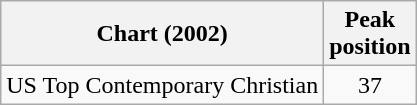<table class="wikitable">
<tr>
<th>Chart (2002)</th>
<th>Peak<br>position</th>
</tr>
<tr>
<td>US Top Contemporary Christian</td>
<td align="center">37</td>
</tr>
</table>
